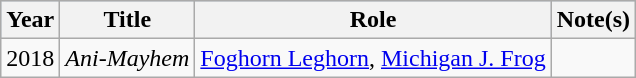<table class="wikitable">
<tr style="background:#b0c4de; text-align:center;">
<th>Year</th>
<th>Title</th>
<th>Role</th>
<th>Note(s)</th>
</tr>
<tr>
<td>2018</td>
<td><em>Ani-Mayhem</em></td>
<td><a href='#'>Foghorn Leghorn</a>, <a href='#'>Michigan J. Frog</a></td>
<td></td>
</tr>
</table>
